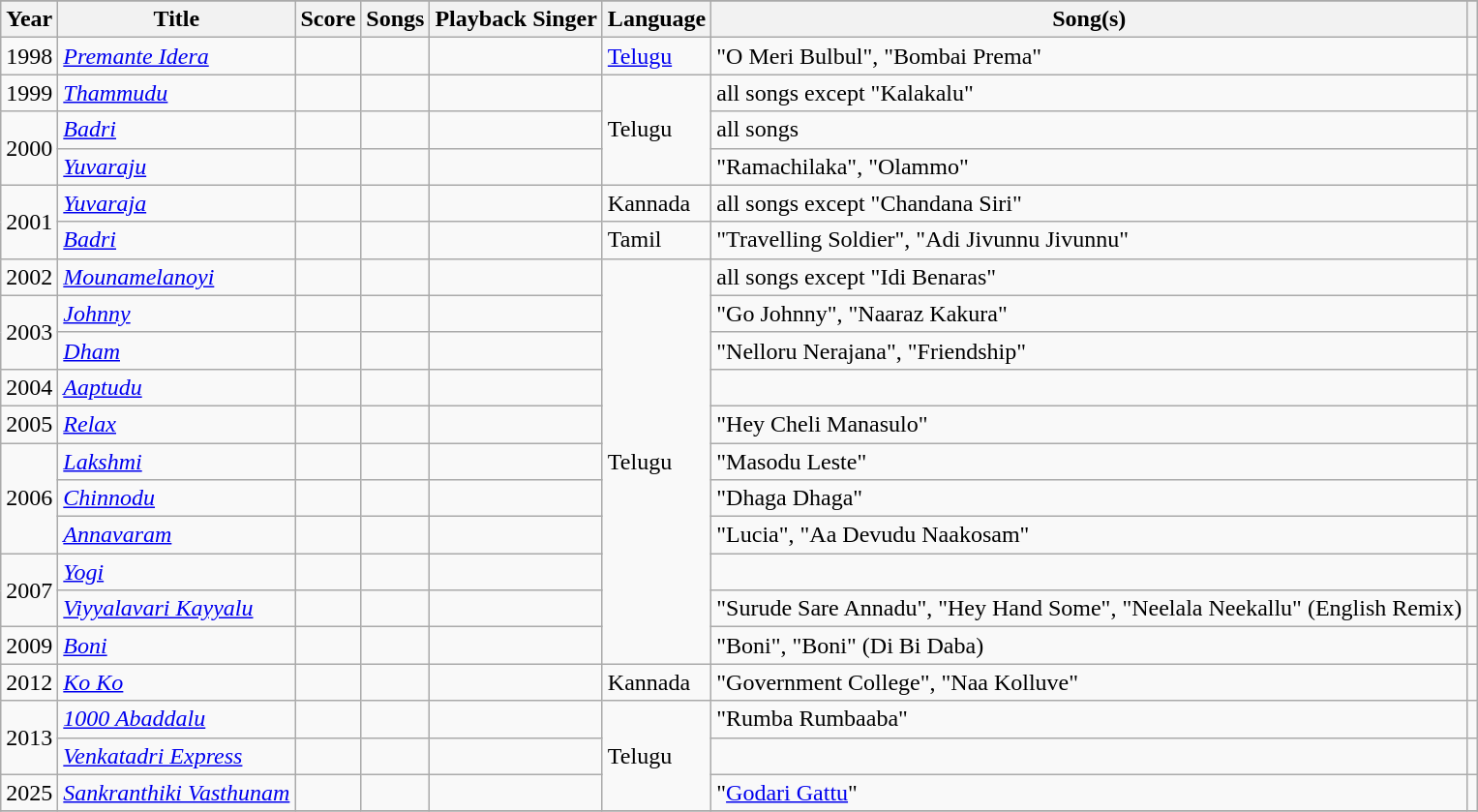<table class="wikitable sortable">
<tr style="background:#ccc; text-align:center;">
</tr>
<tr>
<th>Year</th>
<th>Title</th>
<th>Score</th>
<th>Songs</th>
<th>Playback Singer</th>
<th>Language</th>
<th>Song(s)</th>
<th></th>
</tr>
<tr>
<td>1998</td>
<td><em><a href='#'>Premante Idera</a></em></td>
<td></td>
<td></td>
<td></td>
<td><a href='#'>Telugu</a></td>
<td>"O Meri Bulbul", "Bombai Prema"</td>
<td><em></em></td>
</tr>
<tr>
<td>1999</td>
<td><em><a href='#'>Thammudu</a></em></td>
<td></td>
<td></td>
<td></td>
<td rowspan="3">Telugu</td>
<td>all songs except "Kalakalu"</td>
<td><em></em></td>
</tr>
<tr>
<td rowspan="2">2000</td>
<td><em><a href='#'>Badri</a></em></td>
<td></td>
<td></td>
<td></td>
<td>all songs</td>
<td><em></em></td>
</tr>
<tr>
<td><em><a href='#'>Yuvaraju</a></em></td>
<td></td>
<td></td>
<td></td>
<td>"Ramachilaka", "Olammo"</td>
<td><em></em></td>
</tr>
<tr>
<td rowspan="2">2001</td>
<td><em><a href='#'>Yuvaraja</a></em></td>
<td></td>
<td></td>
<td></td>
<td>Kannada</td>
<td>all songs except "Chandana Siri"</td>
<td></td>
</tr>
<tr>
<td><em><a href='#'>Badri</a></em></td>
<td></td>
<td></td>
<td></td>
<td>Tamil</td>
<td>"Travelling Soldier", "Adi Jivunnu Jivunnu"</td>
<td></td>
</tr>
<tr>
<td>2002</td>
<td><em><a href='#'>Mounamelanoyi</a></em></td>
<td></td>
<td></td>
<td></td>
<td rowspan="11">Telugu</td>
<td>all songs except "Idi Benaras"</td>
<td></td>
</tr>
<tr>
<td rowspan="2">2003</td>
<td><em><a href='#'>Johnny</a></em></td>
<td></td>
<td></td>
<td></td>
<td>"Go Johnny", "Naaraz Kakura"</td>
<td><em></em></td>
</tr>
<tr>
<td><em><a href='#'>Dham</a></em></td>
<td></td>
<td></td>
<td></td>
<td>"Nelloru Nerajana", "Friendship"</td>
<td></td>
</tr>
<tr>
<td rowspan="1">2004</td>
<td><em><a href='#'>Aaptudu</a></em></td>
<td></td>
<td></td>
<td></td>
<td></td>
<td></td>
</tr>
<tr>
<td rowspan="1">2005</td>
<td><em><a href='#'>Relax</a></em></td>
<td></td>
<td></td>
<td></td>
<td>"Hey Cheli Manasulo"</td>
<td></td>
</tr>
<tr>
<td rowspan="3">2006</td>
<td><em><a href='#'>Lakshmi</a></em></td>
<td></td>
<td></td>
<td></td>
<td>"Masodu Leste"</td>
<td></td>
</tr>
<tr>
<td><em><a href='#'>Chinnodu</a></em></td>
<td></td>
<td></td>
<td></td>
<td>"Dhaga Dhaga"</td>
<td></td>
</tr>
<tr>
<td><em><a href='#'>Annavaram</a></em></td>
<td></td>
<td></td>
<td></td>
<td>"Lucia", "Aa Devudu Naakosam"</td>
<td><em></em></td>
</tr>
<tr>
<td rowspan="2">2007</td>
<td><em><a href='#'>Yogi</a></em></td>
<td></td>
<td></td>
<td></td>
<td></td>
<td></td>
</tr>
<tr>
<td><em><a href='#'>Viyyalavari Kayyalu</a></em></td>
<td></td>
<td></td>
<td></td>
<td>"Surude Sare Annadu", "Hey Hand Some", "Neelala Neekallu" (English Remix)</td>
<td></td>
</tr>
<tr>
<td>2009</td>
<td><em><a href='#'>Boni</a></em></td>
<td></td>
<td></td>
<td></td>
<td>"Boni", "Boni" (Di Bi Daba)</td>
<td></td>
</tr>
<tr>
<td>2012</td>
<td><em><a href='#'>Ko Ko</a></em></td>
<td></td>
<td></td>
<td></td>
<td>Kannada</td>
<td>"Government College", "Naa Kolluve"</td>
<td></td>
</tr>
<tr>
<td rowspan="2">2013</td>
<td><em><a href='#'>1000 Abaddalu</a></em></td>
<td></td>
<td></td>
<td></td>
<td rowspan="3">Telugu</td>
<td>"Rumba Rumbaaba"</td>
<td><em></em></td>
</tr>
<tr>
<td><em><a href='#'>Venkatadri Express</a></em></td>
<td></td>
<td></td>
<td></td>
<td></td>
<td></td>
</tr>
<tr>
<td>2025</td>
<td><em><a href='#'>Sankranthiki Vasthunam</a></em></td>
<td></td>
<td></td>
<td></td>
<td>"<a href='#'>Godari Gattu</a>"</td>
<td></td>
</tr>
<tr>
</tr>
</table>
